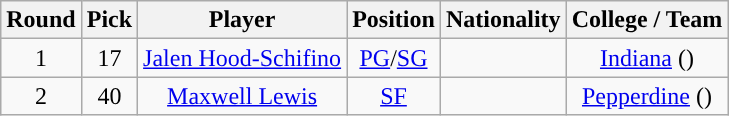<table class="wikitable sortable sortable">
<tr>
<th>Round</th>
<th>Pick</th>
<th>Player</th>
<th>Position</th>
<th>Nationality</th>
<th>College / Team</th>
</tr>
<tr style="text-align: center">
<td>1</td>
<td>17</td>
<td><a href='#'>Jalen Hood-Schifino</a></td>
<td><a href='#'>PG</a>/<a href='#'>SG</a></td>
<td></td>
<td><a href='#'>Indiana</a> ()</td>
</tr>
<tr style="text-align: center">
<td>2</td>
<td>40</td>
<td><a href='#'>Maxwell Lewis</a></td>
<td><a href='#'>SF</a></td>
<td></td>
<td><a href='#'>Pepperdine</a> ()</td>
</tr>
</table>
